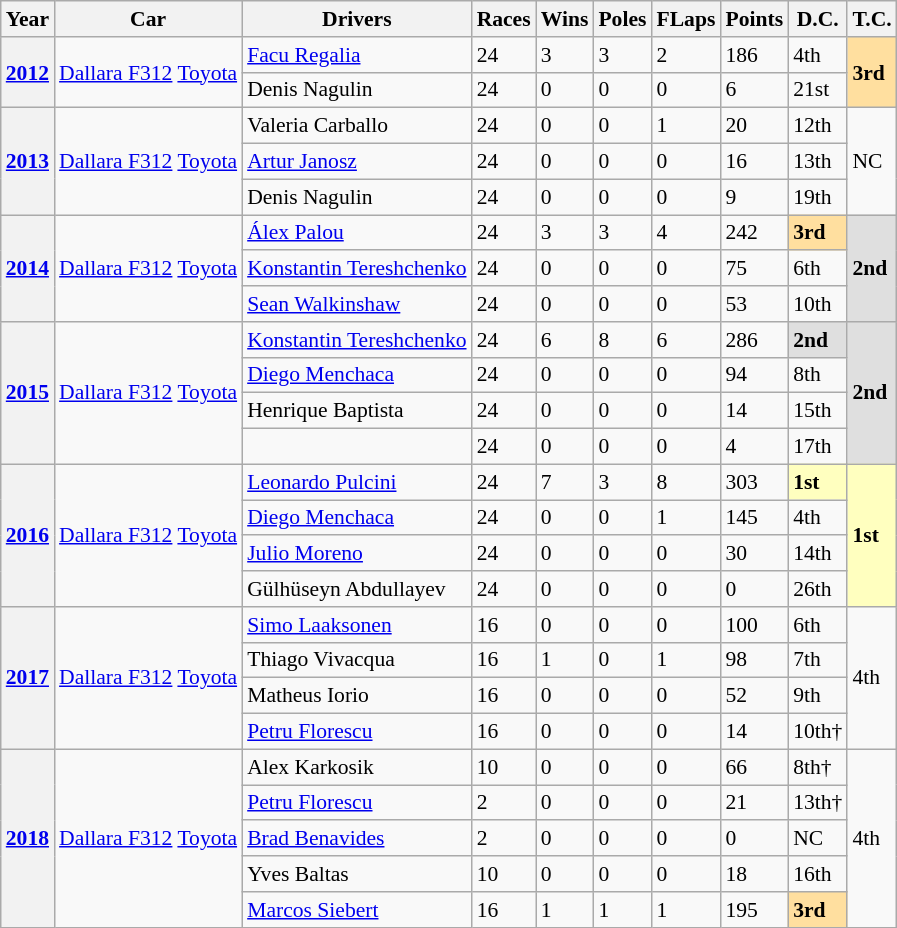<table class="wikitable" style="font-size:90%">
<tr>
<th>Year</th>
<th>Car</th>
<th>Drivers</th>
<th>Races</th>
<th>Wins</th>
<th>Poles</th>
<th>FLaps</th>
<th>Points</th>
<th>D.C.</th>
<th>T.C.</th>
</tr>
<tr>
<th rowspan=2><a href='#'>2012</a></th>
<td rowspan=2><a href='#'>Dallara F312</a> <a href='#'>Toyota</a></td>
<td> <a href='#'>Facu Regalia</a></td>
<td>24</td>
<td>3</td>
<td>3</td>
<td>2</td>
<td>186</td>
<td>4th</td>
<td rowspan=2 style="background:#FFDF9F;"><strong>3rd</strong></td>
</tr>
<tr>
<td> Denis Nagulin</td>
<td>24</td>
<td>0</td>
<td>0</td>
<td>0</td>
<td>6</td>
<td>21st</td>
</tr>
<tr>
<th rowspan=3><a href='#'>2013</a></th>
<td rowspan=3><a href='#'>Dallara F312</a> <a href='#'>Toyota</a></td>
<td> Valeria Carballo</td>
<td>24</td>
<td>0</td>
<td>0</td>
<td>1</td>
<td>20</td>
<td>12th</td>
<td rowspan=3>NC</td>
</tr>
<tr>
<td> <a href='#'>Artur Janosz</a></td>
<td>24</td>
<td>0</td>
<td>0</td>
<td>0</td>
<td>16</td>
<td>13th</td>
</tr>
<tr>
<td> Denis Nagulin</td>
<td>24</td>
<td>0</td>
<td>0</td>
<td>0</td>
<td>9</td>
<td>19th</td>
</tr>
<tr>
<th rowspan=3><a href='#'>2014</a></th>
<td rowspan=3><a href='#'>Dallara F312</a> <a href='#'>Toyota</a></td>
<td> <a href='#'>Álex Palou</a></td>
<td>24</td>
<td>3</td>
<td>3</td>
<td>4</td>
<td>242</td>
<td style="background:#FFDF9F;"><strong>3rd</strong></td>
<td rowspan=3 style="background:#DFDFDF;"><strong>2nd</strong></td>
</tr>
<tr>
<td> <a href='#'>Konstantin Tereshchenko</a></td>
<td>24</td>
<td>0</td>
<td>0</td>
<td>0</td>
<td>75</td>
<td>6th</td>
</tr>
<tr>
<td> <a href='#'>Sean Walkinshaw</a></td>
<td>24</td>
<td>0</td>
<td>0</td>
<td>0</td>
<td>53</td>
<td>10th</td>
</tr>
<tr>
<th rowspan=4><a href='#'>2015</a></th>
<td rowspan=4><a href='#'>Dallara F312</a> <a href='#'>Toyota</a></td>
<td> <a href='#'>Konstantin Tereshchenko</a></td>
<td>24</td>
<td>6</td>
<td>8</td>
<td>6</td>
<td>286</td>
<td style="background:#DFDFDF;"><strong>2nd</strong></td>
<td rowspan=4 style="background:#DFDFDF;"><strong>2nd</strong></td>
</tr>
<tr>
<td> <a href='#'>Diego Menchaca</a></td>
<td>24</td>
<td>0</td>
<td>0</td>
<td>0</td>
<td>94</td>
<td>8th</td>
</tr>
<tr>
<td> Henrique Baptista</td>
<td>24</td>
<td>0</td>
<td>0</td>
<td>0</td>
<td>14</td>
<td>15th</td>
</tr>
<tr>
<td> </td>
<td>24</td>
<td>0</td>
<td>0</td>
<td>0</td>
<td>4</td>
<td>17th</td>
</tr>
<tr>
<th rowspan=4><a href='#'>2016</a></th>
<td rowspan=4><a href='#'>Dallara F312</a> <a href='#'>Toyota</a></td>
<td> <a href='#'>Leonardo Pulcini</a></td>
<td>24</td>
<td>7</td>
<td>3</td>
<td>8</td>
<td>303</td>
<td style="background:#FFFFBF;"><strong>1st</strong></td>
<td rowspan=4 style="background:#FFFFBF;"><strong>1st</strong></td>
</tr>
<tr>
<td> <a href='#'>Diego Menchaca</a></td>
<td>24</td>
<td>0</td>
<td>0</td>
<td>1</td>
<td>145</td>
<td>4th</td>
</tr>
<tr>
<td> <a href='#'>Julio Moreno</a></td>
<td>24</td>
<td>0</td>
<td>0</td>
<td>0</td>
<td>30</td>
<td>14th</td>
</tr>
<tr>
<td> Gülhüseyn Abdullayev</td>
<td>24</td>
<td>0</td>
<td>0</td>
<td>0</td>
<td>0</td>
<td>26th</td>
</tr>
<tr>
<th rowspan=4><a href='#'>2017</a></th>
<td rowspan=4><a href='#'>Dallara F312</a> <a href='#'>Toyota</a></td>
<td> <a href='#'>Simo Laaksonen</a></td>
<td>16</td>
<td>0</td>
<td>0</td>
<td>0</td>
<td>100</td>
<td>6th</td>
<td rowspan=4>4th</td>
</tr>
<tr>
<td> Thiago Vivacqua</td>
<td>16</td>
<td>1</td>
<td>0</td>
<td>1</td>
<td>98</td>
<td>7th</td>
</tr>
<tr>
<td> Matheus Iorio</td>
<td>16</td>
<td>0</td>
<td>0</td>
<td>0</td>
<td>52</td>
<td>9th</td>
</tr>
<tr>
<td> <a href='#'>Petru Florescu</a></td>
<td>16</td>
<td>0</td>
<td>0</td>
<td>0</td>
<td>14</td>
<td>10th†</td>
</tr>
<tr>
<th rowspan=5><a href='#'>2018</a></th>
<td rowspan=5><a href='#'>Dallara F312</a> <a href='#'>Toyota</a></td>
<td> Alex Karkosik</td>
<td>10</td>
<td>0</td>
<td>0</td>
<td>0</td>
<td>66</td>
<td>8th†</td>
<td rowspan=5>4th</td>
</tr>
<tr>
<td> <a href='#'>Petru Florescu</a></td>
<td>2</td>
<td>0</td>
<td>0</td>
<td>0</td>
<td>21</td>
<td>13th†</td>
</tr>
<tr>
<td> <a href='#'>Brad Benavides</a></td>
<td>2</td>
<td>0</td>
<td>0</td>
<td>0</td>
<td>0</td>
<td>NC</td>
</tr>
<tr>
<td> Yves Baltas</td>
<td>10</td>
<td>0</td>
<td>0</td>
<td>0</td>
<td>18</td>
<td>16th</td>
</tr>
<tr>
<td> <a href='#'>Marcos Siebert</a></td>
<td>16</td>
<td>1</td>
<td>1</td>
<td>1</td>
<td>195</td>
<td style="background:#FFDF9F;"><strong>3rd</strong></td>
</tr>
</table>
